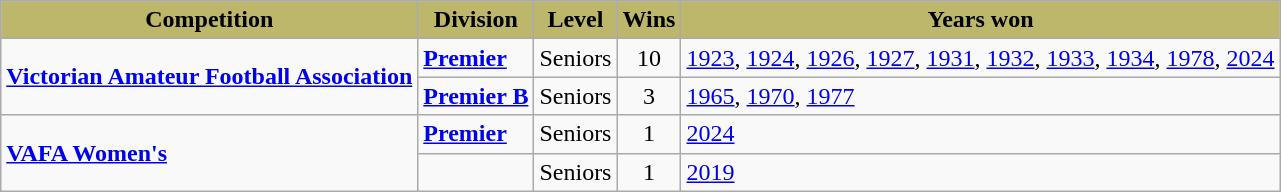<table class="wikitable">
<tr style="background:#bdb76b;">
<th style="background:#bdb76b;" align="center">Competition</th>
<th style="background:#bdb76b;" align="center">Division</th>
<th style="background:#bdb76b;" align="center">Level</th>
<th style="background:#bdb76b;" align="center">Wins</th>
<th style="background:#bdb76b;" align="center">Years won</th>
</tr>
<tr>
<td rowspan="2"><strong><a href='#'>Victorian Amateur Football Association</a></strong></td>
<td><strong><a href='#'>Premier</a></strong></td>
<td>Seniors</td>
<td align="center">10</td>
<td><a href='#'>1923</a>, <a href='#'>1924</a>, <a href='#'>1926</a>, <a href='#'>1927</a>, <a href='#'>1931</a>, <a href='#'>1932</a>, <a href='#'>1933</a>, <a href='#'>1934</a>, <a href='#'>1978</a>, <a href='#'>2024</a></td>
</tr>
<tr>
<td><strong><a href='#'>Premier B</a></strong></td>
<td>Seniors</td>
<td align="center">3</td>
<td><a href='#'>1965</a>, <a href='#'>1970</a>, <a href='#'>1977</a></td>
</tr>
<tr>
<td rowspan="2"><strong><a href='#'>VAFA Women's</a></strong></td>
<td><strong><a href='#'>Premier</a></strong></td>
<td>Seniors</td>
<td align="center">1</td>
<td><a href='#'>2024</a></td>
</tr>
<tr>
<td></td>
<td>Seniors</td>
<td align="center">1</td>
<td><a href='#'>2019</a></td>
</tr>
</table>
